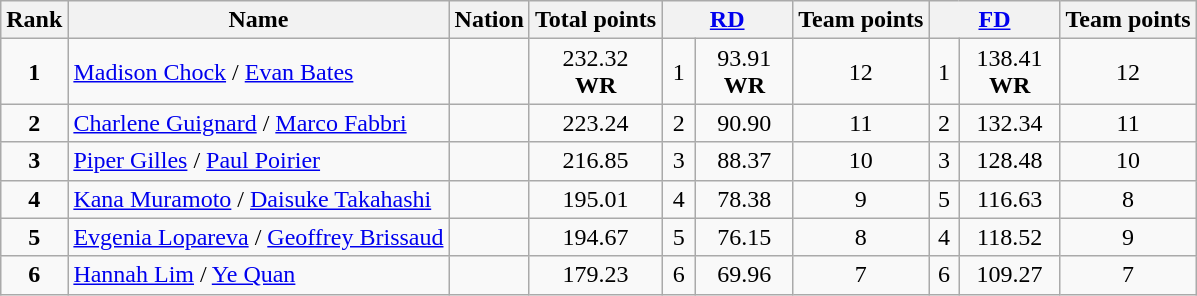<table class="wikitable sortable">
<tr>
<th>Rank</th>
<th>Name</th>
<th>Nation</th>
<th>Total points</th>
<th colspan="2" width="80px"><a href='#'>RD</a></th>
<th>Team points</th>
<th colspan="2" width="80px"><a href='#'>FD</a></th>
<th>Team points</th>
</tr>
<tr>
<td style="text-align: center;"><strong>1</strong></td>
<td><a href='#'>Madison Chock</a> / <a href='#'>Evan Bates</a></td>
<td></td>
<td style="text-align: center;">232.32 <br> <strong>WR</strong></td>
<td style="text-align: center;">1</td>
<td style="text-align: center;">93.91 <br> <strong>WR</strong></td>
<td style="text-align: center;">12</td>
<td style="text-align: center;">1</td>
<td style="text-align: center;">138.41 <br> <strong>WR</strong></td>
<td style="text-align: center;">12</td>
</tr>
<tr>
<td style="text-align: center;"><strong>2</strong></td>
<td><a href='#'>Charlene Guignard</a> / <a href='#'>Marco Fabbri</a></td>
<td></td>
<td style="text-align: center;">223.24</td>
<td style="text-align: center;">2</td>
<td style="text-align: center;">90.90</td>
<td style="text-align: center;">11</td>
<td style="text-align: center;">2</td>
<td style="text-align: center;">132.34</td>
<td style="text-align: center;">11</td>
</tr>
<tr>
<td style="text-align: center;"><strong>3</strong></td>
<td><a href='#'>Piper Gilles</a> / <a href='#'>Paul Poirier</a></td>
<td></td>
<td style="text-align: center;">216.85</td>
<td style="text-align: center;">3</td>
<td style="text-align: center;">88.37</td>
<td style="text-align: center;">10</td>
<td style="text-align: center;">3</td>
<td style="text-align: center;">128.48</td>
<td style="text-align: center;">10</td>
</tr>
<tr>
<td style="text-align: center;"><strong>4</strong></td>
<td><a href='#'>Kana Muramoto</a> / <a href='#'>Daisuke Takahashi</a></td>
<td></td>
<td style="text-align: center;">195.01</td>
<td style="text-align: center;">4</td>
<td style="text-align: center;">78.38</td>
<td style="text-align: center;">9</td>
<td style="text-align: center;">5</td>
<td style="text-align: center;">116.63</td>
<td style="text-align: center;">8</td>
</tr>
<tr>
<td style="text-align: center;"><strong>5</strong></td>
<td><a href='#'>Evgenia Lopareva</a> / <a href='#'>Geoffrey Brissaud</a></td>
<td></td>
<td style="text-align: center;">194.67</td>
<td style="text-align: center;">5</td>
<td style="text-align: center;">76.15</td>
<td style="text-align: center;">8</td>
<td style="text-align: center;">4</td>
<td style="text-align: center;">118.52</td>
<td style="text-align: center;">9</td>
</tr>
<tr>
<td style="text-align: center;"><strong>6</strong></td>
<td><a href='#'>Hannah Lim</a> / <a href='#'>Ye Quan</a></td>
<td></td>
<td style="text-align: center;">179.23</td>
<td style="text-align: center;">6</td>
<td style="text-align: center;">69.96</td>
<td style="text-align: center;">7</td>
<td style="text-align: center;">6</td>
<td style="text-align: center;">109.27</td>
<td style="text-align: center;">7</td>
</tr>
</table>
